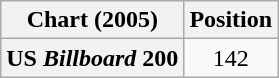<table class="wikitable plainrowheaders">
<tr>
<th>Chart (2005)</th>
<th>Position</th>
</tr>
<tr>
<th scope="row">US <em>Billboard</em> 200</th>
<td align="center">142</td>
</tr>
</table>
